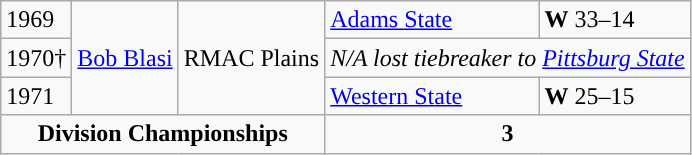<table class="wikitable">
<tr>
<td>1969</td>
<td rowspan="3"><a href='#'>Bob Blasi</a></td>
<td rowspan="3">RMAC Plains</td>
<td><a href='#'>Adams State</a></td>
<td><strong>W</strong> 33–14</td>
</tr>
<tr>
<td>1970†</td>
<td colspan=2><em>N/A lost tiebreaker to <a href='#'>Pittsburg State</a></em></td>
</tr>
<tr>
<td>1971</td>
<td><a href='#'>Western State</a></td>
<td><strong>W</strong> 25–15</td>
</tr>
<tr align="center">
<td colspan=3><strong>Division Championships</strong></td>
<td colspan=3><strong>3</strong></td>
</tr>
</table>
